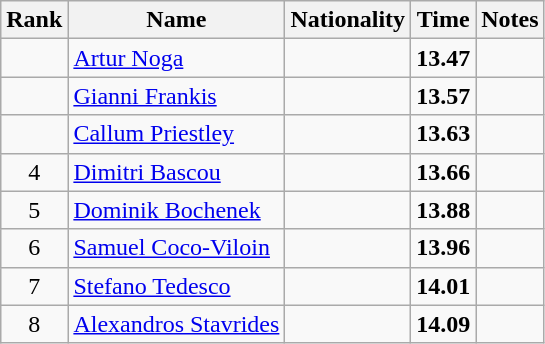<table class="wikitable sortable" style="text-align:center">
<tr>
<th>Rank</th>
<th>Name</th>
<th>Nationality</th>
<th>Time</th>
<th>Notes</th>
</tr>
<tr>
<td></td>
<td align=left><a href='#'>Artur Noga</a></td>
<td align=left></td>
<td><strong>13.47</strong></td>
<td></td>
</tr>
<tr>
<td></td>
<td align=left><a href='#'>Gianni Frankis</a></td>
<td align=left></td>
<td><strong>13.57</strong></td>
<td></td>
</tr>
<tr>
<td></td>
<td align=left><a href='#'>Callum Priestley</a></td>
<td align=left></td>
<td><strong>13.63</strong></td>
<td></td>
</tr>
<tr>
<td>4</td>
<td align=left><a href='#'>Dimitri Bascou</a></td>
<td align=left></td>
<td><strong>13.66</strong></td>
<td></td>
</tr>
<tr>
<td>5</td>
<td align=left><a href='#'>Dominik Bochenek</a></td>
<td align=left></td>
<td><strong>13.88</strong></td>
<td></td>
</tr>
<tr>
<td>6</td>
<td align=left><a href='#'>Samuel Coco-Viloin</a></td>
<td align=left></td>
<td><strong>13.96</strong></td>
<td></td>
</tr>
<tr>
<td>7</td>
<td align=left><a href='#'>Stefano Tedesco</a></td>
<td align=left></td>
<td><strong>14.01</strong></td>
<td></td>
</tr>
<tr>
<td>8</td>
<td align=left><a href='#'>Alexandros Stavrides</a></td>
<td align=left></td>
<td><strong>14.09</strong></td>
<td></td>
</tr>
</table>
